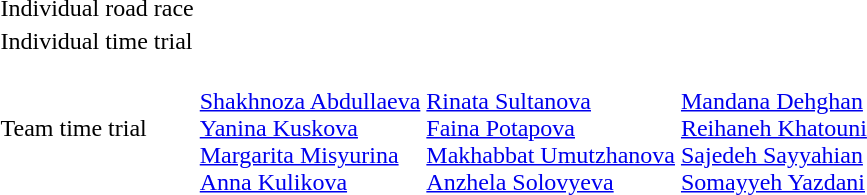<table>
<tr>
<td>Individual road race</td>
<td></td>
<td></td>
<td></td>
</tr>
<tr>
<td>Individual time trial</td>
<td></td>
<td></td>
<td></td>
</tr>
<tr>
<td>Team time trial</td>
<td><br><a href='#'>Shakhnoza Abdullaeva</a><br><a href='#'>Yanina Kuskova</a><br><a href='#'>Margarita Misyurina</a><br><a href='#'>Anna Kulikova</a></td>
<td><br><a href='#'>Rinata Sultanova</a><br><a href='#'>Faina Potapova</a><br><a href='#'>Makhabbat Umutzhanova</a><br><a href='#'>Anzhela Solovyeva</a></td>
<td><br><a href='#'>Mandana Dehghan</a><br><a href='#'>Reihaneh Khatouni</a><br><a href='#'>Sajedeh Sayyahian</a><br><a href='#'>Somayyeh Yazdani</a></td>
</tr>
</table>
